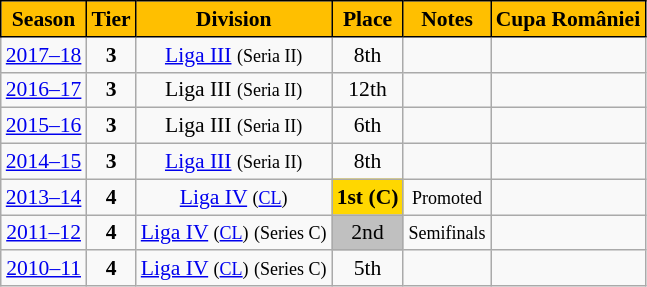<table class="wikitable" style="text-align:center; font-size:90%">
<tr>
<th style="background:#FFBF00;color:#000000;border:1px solid #000000;">Season</th>
<th style="background:#FFBF00;color:#000000;border:1px solid #000000;">Tier</th>
<th style="background:#FFBF00;color:#000000;border:1px solid #000000;">Division</th>
<th style="background:#FFBF00;color:#000000;border:1px solid #000000;">Place</th>
<th style="background:#FFBF00;color:#000000;border:1px solid #000000;">Notes</th>
<th style="background:#FFBF00;color:#000000;border:1px solid #000000;">Cupa României</th>
</tr>
<tr>
<td><a href='#'>2017–18</a></td>
<td><strong>3</strong></td>
<td><a href='#'>Liga III</a> <small>(Seria II)</small></td>
<td>8th</td>
<td></td>
<td></td>
</tr>
<tr>
<td><a href='#'>2016–17</a></td>
<td><strong>3</strong></td>
<td>Liga III <small>(Seria II)</small></td>
<td>12th</td>
<td></td>
<td></td>
</tr>
<tr>
<td><a href='#'>2015–16</a></td>
<td><strong>3</strong></td>
<td>Liga III <small>(Seria II)</small></td>
<td>6th</td>
<td></td>
<td></td>
</tr>
<tr>
<td><a href='#'>2014–15</a></td>
<td><strong>3</strong></td>
<td><a href='#'>Liga III</a> <small>(Seria II)</small></td>
<td>8th</td>
<td></td>
<td></td>
</tr>
<tr>
<td><a href='#'>2013–14</a></td>
<td><strong>4</strong></td>
<td><a href='#'>Liga IV</a> <small>(<a href='#'>CL</a>)</small></td>
<td align=center bgcolor=gold><strong>1st</strong> <strong>(C)</strong></td>
<td><small>Promoted</small></td>
<td></td>
</tr>
<tr>
<td><a href='#'>2011–12</a></td>
<td><strong>4</strong></td>
<td><a href='#'>Liga IV</a> <small>(<a href='#'>CL</a>)</small> <small>(Series C)</small></td>
<td align=center bgcolor=silver>2nd</td>
<td><small>Semifinals</small></td>
<td></td>
</tr>
<tr>
<td><a href='#'>2010–11</a></td>
<td><strong>4</strong></td>
<td><a href='#'>Liga IV</a> <small>(<a href='#'>CL</a>)</small> <small>(Series C)</small></td>
<td>5th</td>
<td></td>
<td></td>
</tr>
</table>
